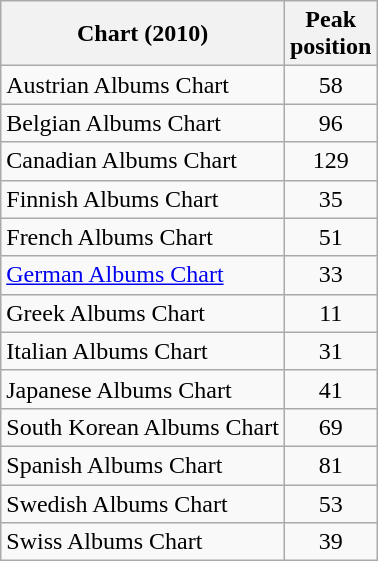<table class="wikitable sortable">
<tr>
<th>Chart (2010)</th>
<th>Peak<br>position</th>
</tr>
<tr>
<td>Austrian Albums Chart</td>
<td style="text-align:center;">58</td>
</tr>
<tr>
<td>Belgian Albums Chart</td>
<td style="text-align:center;">96</td>
</tr>
<tr>
<td>Canadian Albums Chart</td>
<td style="text-align:center;">129</td>
</tr>
<tr>
<td>Finnish Albums Chart</td>
<td style="text-align:center;">35</td>
</tr>
<tr>
<td>French Albums Chart</td>
<td style="text-align:center;">51</td>
</tr>
<tr>
<td><a href='#'>German Albums Chart</a></td>
<td style="text-align:center;">33</td>
</tr>
<tr>
<td>Greek Albums Chart</td>
<td style="text-align:center;">11</td>
</tr>
<tr>
<td>Italian Albums Chart</td>
<td style="text-align:center;">31</td>
</tr>
<tr>
<td>Japanese Albums Chart</td>
<td style="text-align:center;">41</td>
</tr>
<tr>
<td>South Korean Albums Chart</td>
<td style="text-align:center;">69</td>
</tr>
<tr>
<td>Spanish Albums Chart</td>
<td style="text-align:center;">81</td>
</tr>
<tr>
<td>Swedish Albums Chart</td>
<td style="text-align:center;">53</td>
</tr>
<tr>
<td>Swiss Albums Chart</td>
<td style="text-align:center;">39</td>
</tr>
</table>
